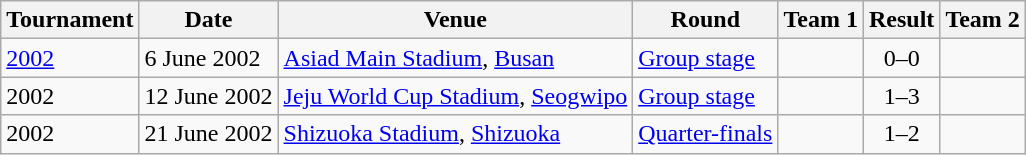<table class="wikitable">
<tr>
<th>Tournament</th>
<th>Date</th>
<th>Venue</th>
<th>Round</th>
<th>Team 1</th>
<th>Result</th>
<th>Team 2</th>
</tr>
<tr>
<td>  <a href='#'>2002</a></td>
<td>6 June 2002</td>
<td><a href='#'>Asiad Main Stadium</a>, <a href='#'>Busan</a></td>
<td><a href='#'>Group stage</a></td>
<td></td>
<td align=center>0–0</td>
<td></td>
</tr>
<tr>
<td>  2002</td>
<td>12 June 2002</td>
<td><a href='#'>Jeju World Cup Stadium</a>, <a href='#'>Seogwipo</a></td>
<td><a href='#'>Group stage</a></td>
<td></td>
<td align=center>1–3</td>
<td></td>
</tr>
<tr>
<td>  2002</td>
<td>21 June 2002</td>
<td><a href='#'>Shizuoka Stadium</a>, <a href='#'>Shizuoka</a></td>
<td><a href='#'>Quarter-finals</a></td>
<td></td>
<td align=center>1–2</td>
<td></td>
</tr>
</table>
